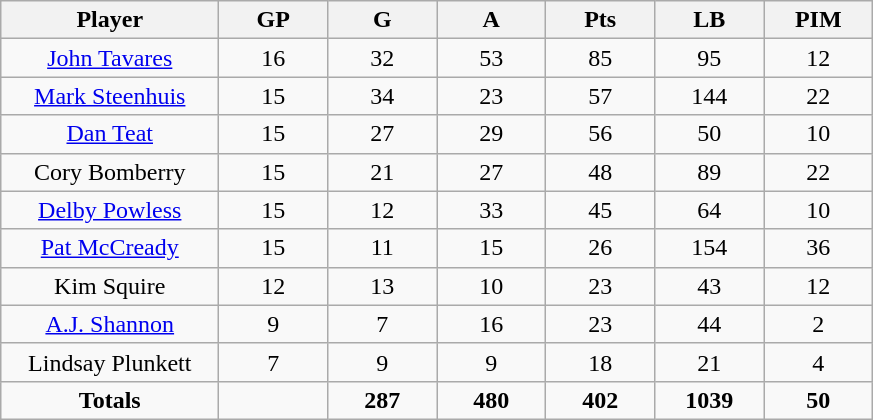<table class="wikitable sortable">
<tr align=center>
<th width="20%">Player</th>
<th width="10%">GP</th>
<th width="10%">G</th>
<th width="10%">A</th>
<th width="10%">Pts</th>
<th width="10%">LB</th>
<th width="10%">PIM</th>
</tr>
<tr align=center>
<td><a href='#'>John Tavares</a></td>
<td>16</td>
<td>32</td>
<td>53</td>
<td>85</td>
<td>95</td>
<td>12</td>
</tr>
<tr align=center>
<td><a href='#'>Mark Steenhuis</a></td>
<td>15</td>
<td>34</td>
<td>23</td>
<td>57</td>
<td>144</td>
<td>22</td>
</tr>
<tr align=center>
<td><a href='#'>Dan Teat</a></td>
<td>15</td>
<td>27</td>
<td>29</td>
<td>56</td>
<td>50</td>
<td>10</td>
</tr>
<tr align=center>
<td>Cory Bomberry</td>
<td>15</td>
<td>21</td>
<td>27</td>
<td>48</td>
<td>89</td>
<td>22</td>
</tr>
<tr align=center>
<td><a href='#'>Delby Powless</a></td>
<td>15</td>
<td>12</td>
<td>33</td>
<td>45</td>
<td>64</td>
<td>10</td>
</tr>
<tr align=center>
<td><a href='#'>Pat McCready</a></td>
<td>15</td>
<td>11</td>
<td>15</td>
<td>26</td>
<td>154</td>
<td>36</td>
</tr>
<tr align=center>
<td>Kim Squire</td>
<td>12</td>
<td>13</td>
<td>10</td>
<td>23</td>
<td>43</td>
<td>12</td>
</tr>
<tr align=center>
<td><a href='#'>A.J. Shannon</a></td>
<td>9</td>
<td>7</td>
<td>16</td>
<td>23</td>
<td>44</td>
<td>2</td>
</tr>
<tr align=center>
<td>Lindsay Plunkett</td>
<td>7</td>
<td>9</td>
<td>9</td>
<td>18</td>
<td>21</td>
<td>4</td>
</tr>
<tr align=center>
<td><strong>Totals</strong></td>
<td></td>
<td><strong>287</strong></td>
<td><strong>480</strong></td>
<td><strong>402</strong></td>
<td><strong>1039</strong></td>
<td><strong>50</strong></td>
</tr>
</table>
